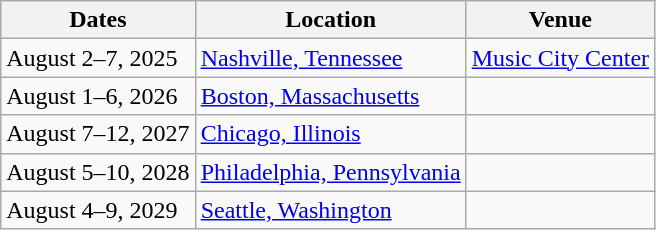<table class="wikitable">
<tr>
<th>Dates</th>
<th>Location</th>
<th>Venue<br></th>
</tr>
<tr>
<td>August 2–7, 2025</td>
<td><a href='#'>Nashville, Tennessee</a></td>
<td><a href='#'>Music City Center</a></td>
</tr>
<tr>
<td>August 1–6, 2026</td>
<td><a href='#'>Boston, Massachusetts</a></td>
<td></td>
</tr>
<tr>
<td>August 7–12, 2027</td>
<td><a href='#'>Chicago, Illinois</a></td>
<td></td>
</tr>
<tr>
<td>August 5–10, 2028</td>
<td><a href='#'>Philadelphia, Pennsylvania</a></td>
<td></td>
</tr>
<tr>
<td>August 4–9, 2029</td>
<td><a href='#'>Seattle, Washington</a></td>
<td><br></td>
</tr>
</table>
